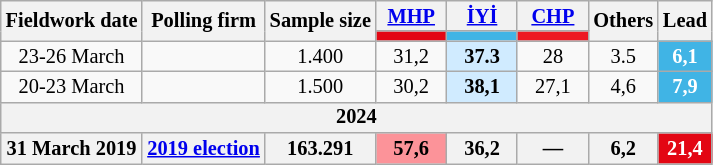<table class="wikitable mw-collapsible" style="text-align:center; font-size:85%; line-height:14px;">
<tr>
<th rowspan="2">Fieldwork date</th>
<th rowspan="2">Polling firm</th>
<th rowspan="2">Sample size</th>
<th style="width:3em;"><a href='#'>MHP</a></th>
<th style="width:3em;"><a href='#'>İYİ</a></th>
<th style="width:3em;"><a href='#'>CHP</a></th>
<th rowspan="2">Others</th>
<th rowspan="2">Lead</th>
</tr>
<tr>
<th style="background:#E30613;"></th>
<th style="background:#40B4E5;"></th>
<th style="background:#ED1822;"></th>
</tr>
<tr>
<td>23-26 March</td>
<td></td>
<td>1.400</td>
<td>31,2</td>
<td style="background:#D0EBFF"><strong>37.3</strong></td>
<td>28</td>
<td>3.5</td>
<th style="background:#40B4E5; color:white;">6,1</th>
</tr>
<tr>
<td>20-23 March</td>
<td></td>
<td>1.500</td>
<td>30,2</td>
<td style="background:#D0EBFF"><strong>38,1</strong></td>
<td>27,1</td>
<td>4,6</td>
<th style="background:#40B4E5; color:white;">7,9</th>
</tr>
<tr>
<th colspan="8">2024</th>
</tr>
<tr>
<th>31 March 2019</th>
<th><a href='#'>2019 election</a></th>
<th>163.291</th>
<th style="background:#fc9399"><strong>57,6</strong></th>
<th>36,2</th>
<th>—</th>
<th>6,2</th>
<th style="background:#E30613; color:white;">21,4</th>
</tr>
</table>
